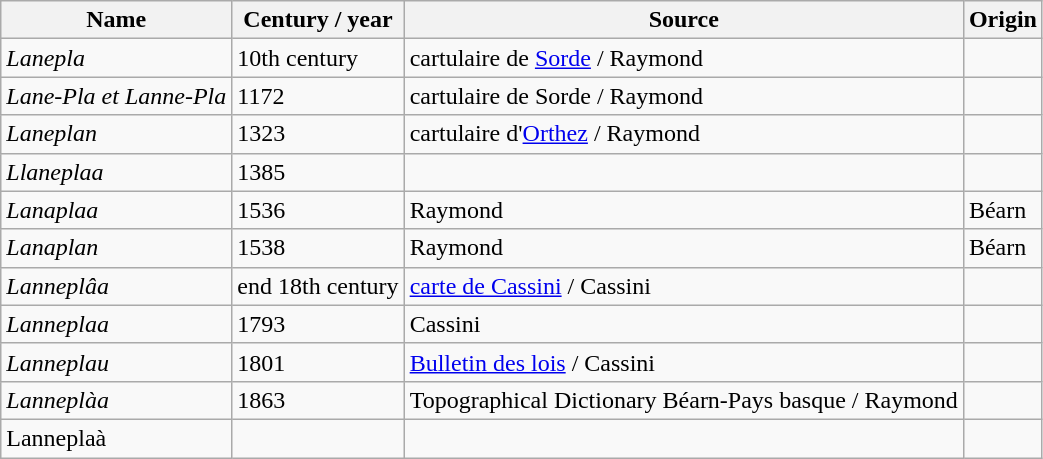<table class="wikitable">
<tr>
<th>Name</th>
<th>Century / year</th>
<th>Source</th>
<th>Origin</th>
</tr>
<tr>
<td><em>Lanepla</em></td>
<td>10th century</td>
<td>cartulaire de <a href='#'>Sorde</a> / Raymond</td>
<td></td>
</tr>
<tr>
<td><em>Lane-Pla et Lanne-Pla</em></td>
<td>1172</td>
<td>cartulaire de Sorde / Raymond</td>
<td></td>
</tr>
<tr>
<td><em>Laneplan</em></td>
<td>1323</td>
<td>cartulaire d'<a href='#'>Orthez</a> / Raymond</td>
<td></td>
</tr>
<tr>
<td><em>Llaneplaa</em></td>
<td>1385</td>
<td></td>
<td></td>
</tr>
<tr>
<td><em>Lanaplaa</em></td>
<td>1536</td>
<td>Raymond</td>
<td>Béarn</td>
</tr>
<tr>
<td><em>Lanaplan</em></td>
<td>1538</td>
<td>Raymond</td>
<td>Béarn</td>
</tr>
<tr>
<td><em>Lanneplâa</em></td>
<td>end 18th century</td>
<td><a href='#'>carte de Cassini</a> / Cassini</td>
<td></td>
</tr>
<tr>
<td><em>Lanneplaa</em></td>
<td>1793</td>
<td>Cassini</td>
<td></td>
</tr>
<tr>
<td><em>Lanneplau</em></td>
<td>1801</td>
<td><a href='#'>Bulletin des lois</a> / Cassini</td>
<td></td>
</tr>
<tr>
<td><em>Lanneplàa</em></td>
<td>1863</td>
<td>Topographical Dictionary Béarn-Pays basque / Raymond</td>
<td></td>
</tr>
<tr>
<td>Lanneplaà</td>
<td></td>
<td></td>
<td></td>
</tr>
</table>
